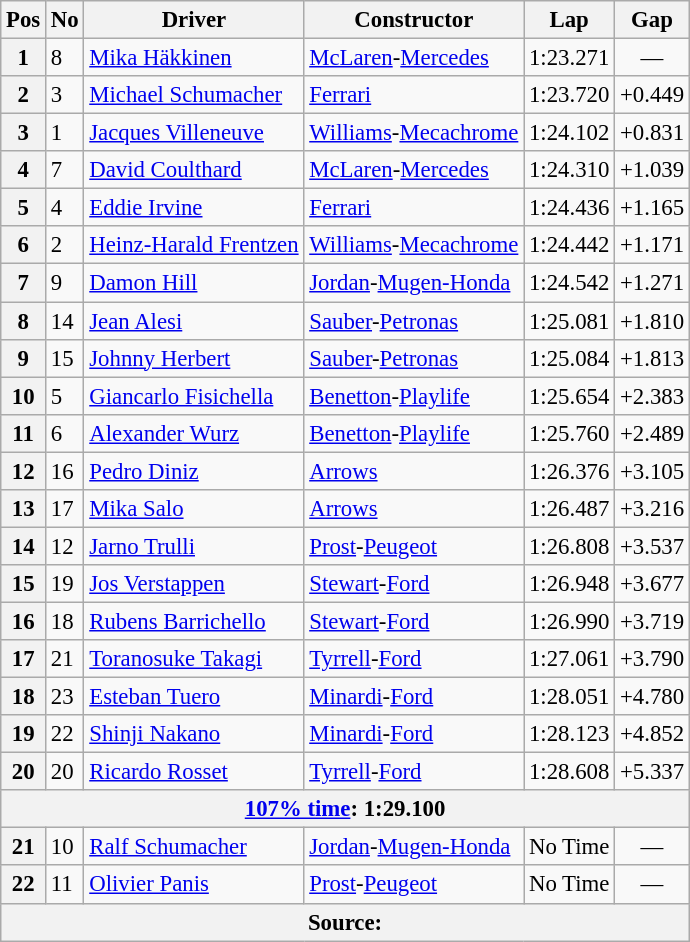<table class="wikitable sortable" style="font-size: 95%;">
<tr>
<th>Pos</th>
<th>No</th>
<th>Driver</th>
<th>Constructor</th>
<th>Lap</th>
<th>Gap</th>
</tr>
<tr>
<th>1</th>
<td>8</td>
<td> <a href='#'>Mika Häkkinen</a></td>
<td><a href='#'>McLaren</a>-<a href='#'>Mercedes</a></td>
<td>1:23.271</td>
<td align="center">—</td>
</tr>
<tr>
<th>2</th>
<td>3</td>
<td> <a href='#'>Michael Schumacher</a></td>
<td><a href='#'>Ferrari</a></td>
<td>1:23.720</td>
<td>+0.449</td>
</tr>
<tr>
<th>3</th>
<td>1</td>
<td> <a href='#'>Jacques Villeneuve</a></td>
<td><a href='#'>Williams</a>-<a href='#'>Mecachrome</a></td>
<td>1:24.102</td>
<td>+0.831</td>
</tr>
<tr>
<th>4</th>
<td>7</td>
<td> <a href='#'>David Coulthard</a></td>
<td><a href='#'>McLaren</a>-<a href='#'>Mercedes</a></td>
<td>1:24.310</td>
<td>+1.039</td>
</tr>
<tr>
<th>5</th>
<td>4</td>
<td> <a href='#'>Eddie Irvine</a></td>
<td><a href='#'>Ferrari</a></td>
<td>1:24.436</td>
<td>+1.165</td>
</tr>
<tr>
<th>6</th>
<td>2</td>
<td> <a href='#'>Heinz-Harald Frentzen</a></td>
<td><a href='#'>Williams</a>-<a href='#'>Mecachrome</a></td>
<td>1:24.442</td>
<td>+1.171</td>
</tr>
<tr>
<th>7</th>
<td>9</td>
<td> <a href='#'>Damon Hill</a></td>
<td><a href='#'>Jordan</a>-<a href='#'>Mugen-Honda</a></td>
<td>1:24.542</td>
<td>+1.271</td>
</tr>
<tr>
<th>8</th>
<td>14</td>
<td> <a href='#'>Jean Alesi</a></td>
<td><a href='#'>Sauber</a>-<a href='#'>Petronas</a></td>
<td>1:25.081</td>
<td>+1.810</td>
</tr>
<tr>
<th>9</th>
<td>15</td>
<td> <a href='#'>Johnny Herbert</a></td>
<td><a href='#'>Sauber</a>-<a href='#'>Petronas</a></td>
<td>1:25.084</td>
<td>+1.813</td>
</tr>
<tr>
<th>10</th>
<td>5</td>
<td> <a href='#'>Giancarlo Fisichella</a></td>
<td><a href='#'>Benetton</a>-<a href='#'>Playlife</a></td>
<td>1:25.654</td>
<td>+2.383</td>
</tr>
<tr>
<th>11</th>
<td>6</td>
<td> <a href='#'>Alexander Wurz</a></td>
<td><a href='#'>Benetton</a>-<a href='#'>Playlife</a></td>
<td>1:25.760</td>
<td>+2.489</td>
</tr>
<tr>
<th>12</th>
<td>16</td>
<td> <a href='#'>Pedro Diniz</a></td>
<td><a href='#'>Arrows</a></td>
<td>1:26.376</td>
<td>+3.105</td>
</tr>
<tr>
<th>13</th>
<td>17</td>
<td> <a href='#'>Mika Salo</a></td>
<td><a href='#'>Arrows</a></td>
<td>1:26.487</td>
<td>+3.216</td>
</tr>
<tr>
<th>14</th>
<td>12</td>
<td> <a href='#'>Jarno Trulli</a></td>
<td><a href='#'>Prost</a>-<a href='#'>Peugeot</a></td>
<td>1:26.808</td>
<td>+3.537</td>
</tr>
<tr>
<th>15</th>
<td>19</td>
<td> <a href='#'>Jos Verstappen</a></td>
<td><a href='#'>Stewart</a>-<a href='#'>Ford</a></td>
<td>1:26.948</td>
<td>+3.677</td>
</tr>
<tr>
<th>16</th>
<td>18</td>
<td> <a href='#'>Rubens Barrichello</a></td>
<td><a href='#'>Stewart</a>-<a href='#'>Ford</a></td>
<td>1:26.990</td>
<td>+3.719</td>
</tr>
<tr>
<th>17</th>
<td>21</td>
<td> <a href='#'>Toranosuke Takagi</a></td>
<td><a href='#'>Tyrrell</a>-<a href='#'>Ford</a></td>
<td>1:27.061</td>
<td>+3.790</td>
</tr>
<tr>
<th>18</th>
<td>23</td>
<td> <a href='#'>Esteban Tuero</a></td>
<td><a href='#'>Minardi</a>-<a href='#'>Ford</a></td>
<td>1:28.051</td>
<td>+4.780</td>
</tr>
<tr>
<th>19</th>
<td>22</td>
<td> <a href='#'>Shinji Nakano</a></td>
<td><a href='#'>Minardi</a>-<a href='#'>Ford</a></td>
<td>1:28.123</td>
<td>+4.852</td>
</tr>
<tr>
<th>20</th>
<td>20</td>
<td> <a href='#'>Ricardo Rosset</a></td>
<td><a href='#'>Tyrrell</a>-<a href='#'>Ford</a></td>
<td>1:28.608</td>
<td>+5.337</td>
</tr>
<tr>
<th colspan="6"><a href='#'>107% time</a>: 1:29.100</th>
</tr>
<tr>
<th>21</th>
<td>10</td>
<td> <a href='#'>Ralf Schumacher</a></td>
<td><a href='#'>Jordan</a>-<a href='#'>Mugen-Honda</a></td>
<td>No Time</td>
<td align="center">—</td>
</tr>
<tr>
<th>22</th>
<td>11</td>
<td> <a href='#'>Olivier Panis</a></td>
<td><a href='#'>Prost</a>-<a href='#'>Peugeot</a></td>
<td>No Time</td>
<td align="center">—</td>
</tr>
<tr>
<th colspan="6">Source:</th>
</tr>
</table>
